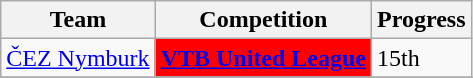<table class="wikitable sortable">
<tr>
<th>Team</th>
<th>Competition</th>
<th>Progress</th>
</tr>
<tr>
<td><a href='#'>ČEZ Nymburk</a></td>
<td rowspan="1" style="background-color:red;color:white;text-align:center"><strong><span><a href='#'>VTB United League</a></span></strong></td>
<td>15th</td>
</tr>
<tr>
</tr>
</table>
